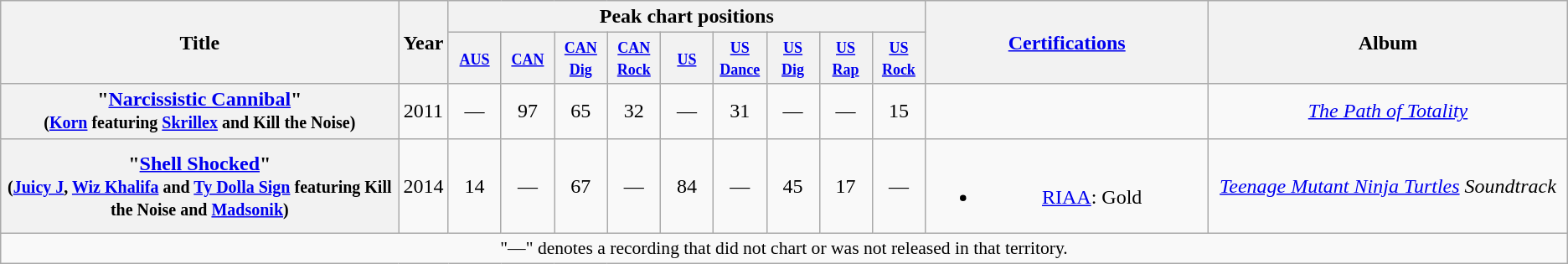<table class="wikitable plainrowheaders" style="text-align:center;">
<tr>
<th scope="col" rowspan="2" style="width:20em;">Title</th>
<th scope="col" rowspan="2" style="width:1em;">Year</th>
<th scope="col" colspan="9">Peak chart positions</th>
<th scope="col" rowspan="2" style="width:14em;"><a href='#'>Certifications</a></th>
<th scope="col" rowspan="2" style="width:18em;">Album</th>
</tr>
<tr>
<th scope="col" style="width:2.5em;font-size:90%;"><small><a href='#'>AUS</a></small> <br></th>
<th scope="col" style="width:2.5em;font-size:90%;"><small><a href='#'>CAN</a></small> <br></th>
<th scope="col" style="width:2.5em;font-size:90%;"><small><a href='#'>CAN<br>Dig</a></small> <br></th>
<th scope="col" style="width:2.5em;font-size:90%;"><small><a href='#'>CAN<br>Rock</a></small> <br></th>
<th scope="col" style="width:2.5em;font-size:90%;"><small><a href='#'>US</a></small> <br></th>
<th scope="col" style="width:2.5em;font-size:90%;"><small><a href='#'>US<br>Dance</a></small> <br></th>
<th scope="col" style="width:2.5em;font-size:90%;"><small><a href='#'>US<br>Dig</a></small> <br></th>
<th scope="col" style="width:2.5em;font-size:90%;"><small><a href='#'>US<br>Rap</a></small> <br></th>
<th scope="col" style="width:2.5em;font-size:90%;"><small><a href='#'>US<br>Rock</a></small> <br></th>
</tr>
<tr>
<th scope="row">"<a href='#'>Narcissistic Cannibal</a>"<br><small>(<a href='#'>Korn</a> featuring <a href='#'>Skrillex</a> and Kill the Noise)</small></th>
<td rowspan="1">2011</td>
<td>—</td>
<td>97</td>
<td>65</td>
<td>32</td>
<td>—</td>
<td>31</td>
<td>—</td>
<td>—</td>
<td>15</td>
<td></td>
<td><em><a href='#'>The Path of Totality</a></em></td>
</tr>
<tr>
<th scope="row">"<a href='#'>Shell Shocked</a>"<br><small>(<a href='#'>Juicy J</a>, <a href='#'>Wiz Khalifa</a> and <a href='#'>Ty Dolla Sign</a> featuring Kill the Noise and <a href='#'>Madsonik</a>)</small></th>
<td rowspan="1">2014</td>
<td>14</td>
<td>—</td>
<td>67</td>
<td>—</td>
<td>84</td>
<td>—</td>
<td>45</td>
<td>17</td>
<td>—</td>
<td><br><ul><li><a href='#'>RIAA</a>: Gold</li></ul></td>
<td><em><a href='#'>Teenage Mutant Ninja Turtles</a> Soundtrack</em></td>
</tr>
<tr>
<td colspan="13" style="font-size:90%">"—" denotes a recording that did not chart or was not released in that territory.</td>
</tr>
</table>
